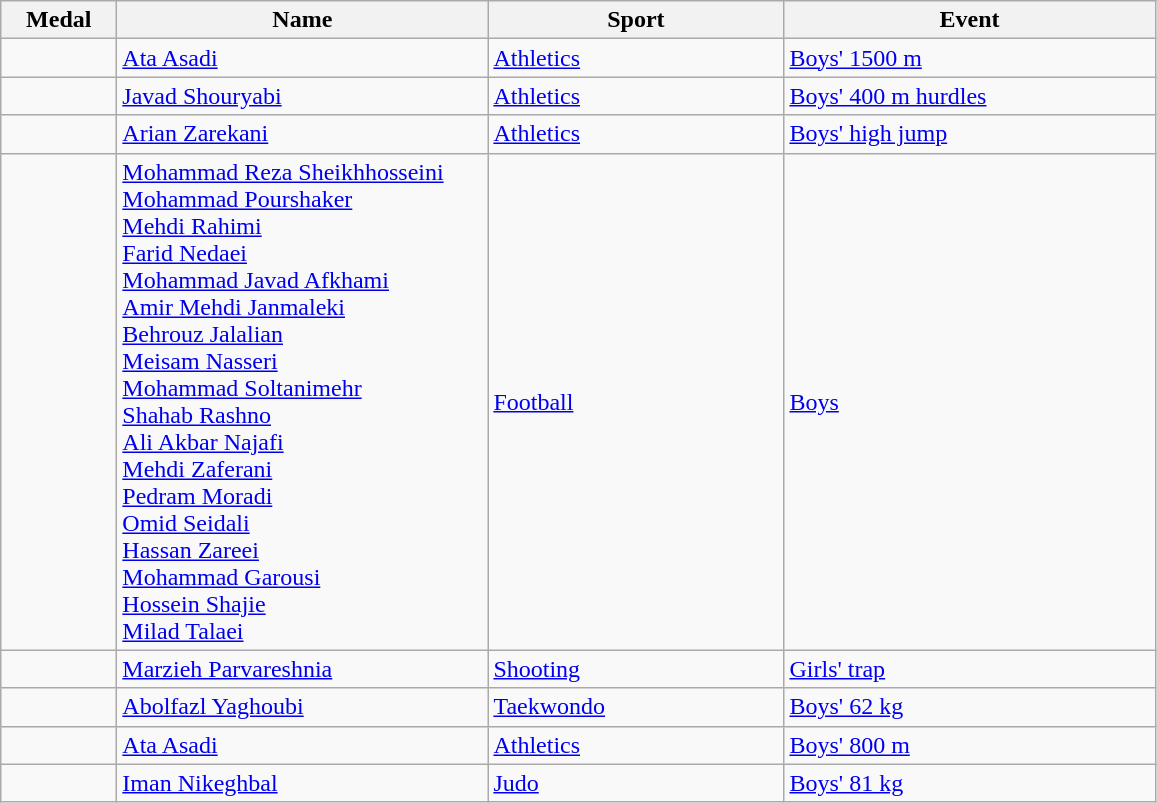<table class="wikitable sortable" style="text-align:left;">
<tr>
<th width="70">Medal</th>
<th width="240">Name</th>
<th width="190">Sport</th>
<th width="240">Event</th>
</tr>
<tr>
<td></td>
<td><a href='#'>Ata Asadi</a></td>
<td><a href='#'>Athletics</a></td>
<td><a href='#'>Boys' 1500 m</a></td>
</tr>
<tr>
<td></td>
<td><a href='#'>Javad Shouryabi</a></td>
<td><a href='#'>Athletics</a></td>
<td><a href='#'>Boys' 400 m hurdles</a></td>
</tr>
<tr>
<td></td>
<td><a href='#'>Arian Zarekani</a></td>
<td><a href='#'>Athletics</a></td>
<td><a href='#'>Boys' high jump</a></td>
</tr>
<tr>
<td></td>
<td><a href='#'>Mohammad Reza Sheikhhosseini</a><br><a href='#'>Mohammad Pourshaker</a><br><a href='#'>Mehdi Rahimi</a><br><a href='#'>Farid Nedaei</a><br><a href='#'>Mohammad Javad Afkhami</a><br><a href='#'>Amir Mehdi Janmaleki</a><br><a href='#'>Behrouz Jalalian</a><br><a href='#'>Meisam Nasseri</a><br><a href='#'>Mohammad Soltanimehr</a><br><a href='#'>Shahab Rashno</a><br><a href='#'>Ali Akbar Najafi</a><br><a href='#'>Mehdi Zaferani</a><br><a href='#'>Pedram Moradi</a><br><a href='#'>Omid Seidali</a><br><a href='#'>Hassan Zareei</a><br><a href='#'>Mohammad Garousi</a><br><a href='#'>Hossein Shajie</a><br><a href='#'>Milad Talaei</a></td>
<td><a href='#'>Football</a></td>
<td><a href='#'>Boys</a></td>
</tr>
<tr>
<td></td>
<td><a href='#'>Marzieh Parvareshnia</a></td>
<td><a href='#'>Shooting</a></td>
<td><a href='#'>Girls' trap</a></td>
</tr>
<tr>
<td></td>
<td><a href='#'>Abolfazl Yaghoubi</a></td>
<td><a href='#'>Taekwondo</a></td>
<td><a href='#'>Boys' 62 kg</a></td>
</tr>
<tr>
<td></td>
<td><a href='#'>Ata Asadi</a></td>
<td><a href='#'>Athletics</a></td>
<td><a href='#'>Boys' 800 m</a></td>
</tr>
<tr>
<td></td>
<td><a href='#'>Iman Nikeghbal</a></td>
<td><a href='#'>Judo</a></td>
<td><a href='#'>Boys' 81 kg</a></td>
</tr>
</table>
